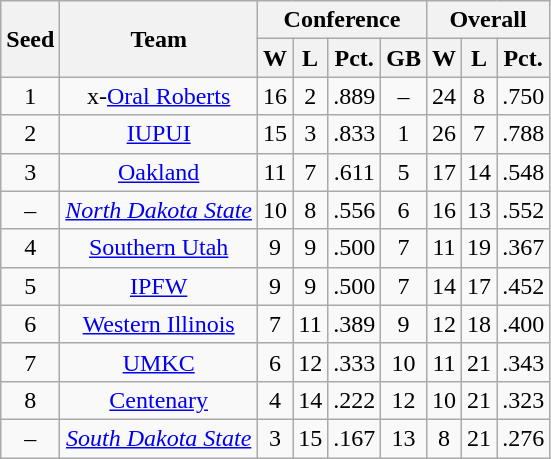<table class="wikitable" style="text-align:center;">
<tr>
<th rowspan=2>Seed</th>
<th rowspan=2>Team</th>
<th colspan=4>Conference</th>
<th colspan=3>Overall</th>
</tr>
<tr>
<th>W</th>
<th>L</th>
<th>Pct.</th>
<th>GB</th>
<th>W</th>
<th>L</th>
<th>Pct.</th>
</tr>
<tr>
<td>1</td>
<td>x-<a href='#'>Oral Roberts</a></td>
<td>16</td>
<td>2</td>
<td>.889</td>
<td>–</td>
<td>24</td>
<td>8</td>
<td>.750</td>
</tr>
<tr>
<td>2</td>
<td><a href='#'>IUPUI</a></td>
<td>15</td>
<td>3</td>
<td>.833</td>
<td>1</td>
<td>26</td>
<td>7</td>
<td>.788</td>
</tr>
<tr>
<td>3</td>
<td><a href='#'>Oakland</a></td>
<td>11</td>
<td>7</td>
<td>.611</td>
<td>5</td>
<td>17</td>
<td>14</td>
<td>.548</td>
</tr>
<tr>
<td>–</td>
<td><em><a href='#'>North Dakota State</a></em></td>
<td>10</td>
<td>8</td>
<td>.556</td>
<td>6</td>
<td>16</td>
<td>13</td>
<td>.552</td>
</tr>
<tr>
<td>4</td>
<td><a href='#'>Southern Utah</a></td>
<td>9</td>
<td>9</td>
<td>.500</td>
<td>7</td>
<td>11</td>
<td>19</td>
<td>.367</td>
</tr>
<tr>
<td>5</td>
<td><a href='#'>IPFW</a></td>
<td>9</td>
<td>9</td>
<td>.500</td>
<td>7</td>
<td>14</td>
<td>17</td>
<td>.452</td>
</tr>
<tr>
<td>6</td>
<td><a href='#'>Western Illinois</a></td>
<td>7</td>
<td>11</td>
<td>.389</td>
<td>9</td>
<td>12</td>
<td>18</td>
<td>.400</td>
</tr>
<tr>
<td>7</td>
<td><a href='#'>UMKC</a></td>
<td>6</td>
<td>12</td>
<td>.333</td>
<td>10</td>
<td>11</td>
<td>21</td>
<td>.343</td>
</tr>
<tr>
<td>8</td>
<td><a href='#'>Centenary</a></td>
<td>4</td>
<td>14</td>
<td>.222</td>
<td>12</td>
<td>10</td>
<td>21</td>
<td>.323</td>
</tr>
<tr>
<td>–</td>
<td><em><a href='#'>South Dakota State</a></em></td>
<td>3</td>
<td>15</td>
<td>.167</td>
<td>13</td>
<td>8</td>
<td>21</td>
<td>.276</td>
</tr>
</table>
